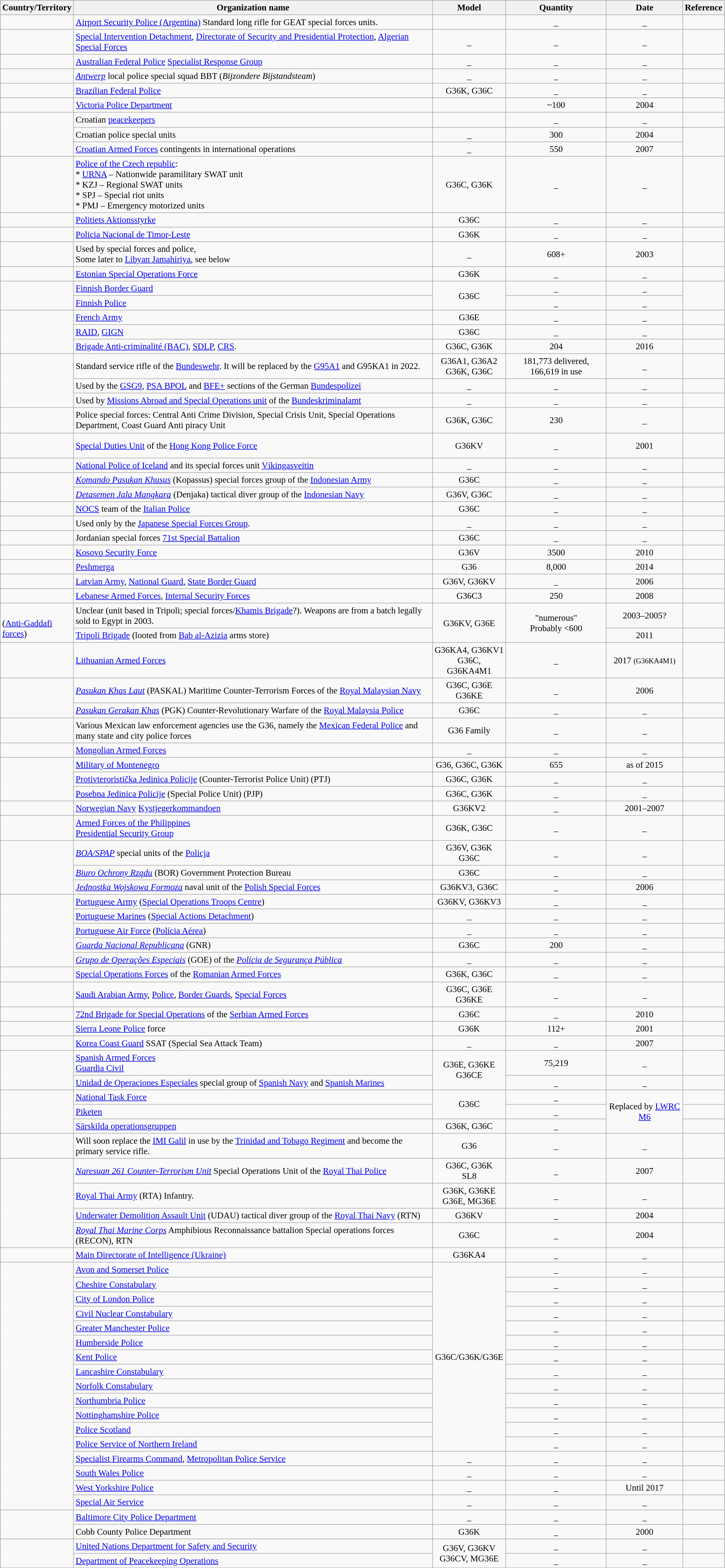<table class="wikitable" style="font-size: 95%;">
<tr>
<th style="width:100px;">Country/Territory</th>
<th>Organization name</th>
<th>Model</th>
<th>Quantity</th>
<th>Date</th>
<th>Reference</th>
</tr>
<tr>
<td></td>
<td><a href='#'>Airport Security Police (Argentina)</a> Standard long rifle for GEAT special forces units.</td>
<td></td>
<td style="text-align:center;">_</td>
<td style="text-align:center;">_</td>
<td style="text-align:center;"></td>
</tr>
<tr>
<td></td>
<td><a href='#'>Special Intervention Detachment</a>, <a href='#'>Directorate of Security and Presidential Protection</a>, <a href='#'>Algerian Special Forces</a></td>
<td style="text-align:center;">_</td>
<td style="text-align:center;">_</td>
<td style="text-align:center;">_</td>
<td style="text-align:center;"></td>
</tr>
<tr>
<td></td>
<td><a href='#'>Australian Federal Police</a> <a href='#'>Specialist Response Group</a></td>
<td style="text-align:center;">_</td>
<td style="text-align:center;">_</td>
<td style="text-align:center;">_</td>
<td style="text-align:center;"></td>
</tr>
<tr>
<td></td>
<td><em><a href='#'>Antwerp</a></em> local police special squad BBT (<em>Bijzondere Bijstandsteam</em>)</td>
<td style="text-align:center;">_</td>
<td style="text-align:center;">_</td>
<td style="text-align:center;">_</td>
<td style="text-align:center;"></td>
</tr>
<tr>
<td></td>
<td><a href='#'>Brazilian Federal Police</a></td>
<td style="text-align:center;">G36K, G36C</td>
<td style="text-align:center;">_</td>
<td style="text-align:center;">_</td>
<td style="text-align:center;"></td>
</tr>
<tr>
<td></td>
<td><a href='#'>Victoria Police Department</a></td>
<td style="text-align:center;"></td>
<td style="text-align:center;">~100</td>
<td style="text-align:center;">2004</td>
<td style="text-align:center;"></td>
</tr>
<tr>
<td rowspan="3"></td>
<td>Croatian <a href='#'>peacekeepers</a></td>
<td></td>
<td style="text-align:center;">_</td>
<td style="text-align:center;">_</td>
<td style="text-align:center;"></td>
</tr>
<tr>
<td>Croatian police special units</td>
<td style="text-align:center;">_</td>
<td style="text-align:center;">300</td>
<td style="text-align:center;">2004</td>
<td rowspan="2" style="text-align:center;"></td>
</tr>
<tr>
<td><a href='#'>Croatian Armed Forces</a> contingents in international operations</td>
<td style="text-align:center;">_</td>
<td style="text-align:center;">550</td>
<td style="text-align:center;">2007</td>
</tr>
<tr>
<td></td>
<td><a href='#'>Police of the Czech republic</a>:<br>* <a href='#'>URNA</a> – Nationwide paramilitary SWAT unit<br>* KZJ – Regional SWAT units<br>* SPJ – Special riot units<br>* PMJ – Emergency motorized units</td>
<td style="text-align:center;">G36C, G36K</td>
<td style="text-align:center;">_</td>
<td style="text-align:center;">_</td>
<td style="text-align:center;"></td>
</tr>
<tr>
<td></td>
<td><a href='#'>Politiets Aktionsstyrke</a></td>
<td style="text-align:center;">G36C</td>
<td style="text-align:center;">_</td>
<td style="text-align:center;">_</td>
<td style="text-align:center;"></td>
</tr>
<tr>
<td></td>
<td><a href='#'>Policia Nacional de Timor-Leste</a></td>
<td style="text-align:center;">G36K</td>
<td style="text-align:center;">_</td>
<td style="text-align:center;">_</td>
<td style="text-align:center;"></td>
</tr>
<tr>
<td></td>
<td>Used by special forces and police, <br>Some later to <a href='#'>Libyan Jamahiriya</a>, see below</td>
<td style="text-align:center;">_</td>
<td style="text-align:center;">608+</td>
<td style="text-align:center;">2003</td>
<td style="text-align:center;"></td>
</tr>
<tr>
<td></td>
<td><a href='#'>Estonian Special Operations Force</a></td>
<td style="text-align:center;">G36K</td>
<td style="text-align:center;">_</td>
<td style="text-align:center;">_</td>
<td style="text-align:center;"></td>
</tr>
<tr>
<td rowspan="2"></td>
<td><a href='#'>Finnish Border Guard</a></td>
<td rowspan="2" style="text-align:center;">G36C</td>
<td style="text-align:center;">_</td>
<td style="text-align:center;">_</td>
<td rowspan="2" style="text-align:center;"></td>
</tr>
<tr>
<td><a href='#'>Finnish Police</a></td>
<td style="text-align:center;">_</td>
<td style="text-align:center;">_</td>
</tr>
<tr>
<td rowspan="3"></td>
<td><a href='#'>French Army</a></td>
<td style="text-align:center;">G36E</td>
<td style="text-align:center;">_</td>
<td style="text-align:center;">_</td>
<td style="text-align:center;"></td>
</tr>
<tr>
<td><a href='#'>RAID</a>, <a href='#'>GIGN</a></td>
<td style="text-align:center;">G36C</td>
<td style="text-align:center;">_</td>
<td style="text-align:center;">_</td>
<td style="text-align:center;"></td>
</tr>
<tr>
<td><a href='#'>Brigade Anti-criminalité (BAC)</a>, <a href='#'>SDLP</a>, <a href='#'>CRS</a>.</td>
<td style="text-align:center;">G36C, G36K</td>
<td style="text-align:center;">204</td>
<td style="text-align:center;">2016</td>
<td style="text-align:center;"></td>
</tr>
<tr>
<td rowspan="3"></td>
<td>Standard service rifle of the <a href='#'>Bundeswehr</a>. It will be replaced by the <a href='#'>G95A1</a> and G95KA1 in 2022.</td>
<td style="text-align:center;">G36A1, G36A2<br>G36K, G36C</td>
<td style="text-align:center;">181,773 delivered, 166,619 in use</td>
<td style="text-align:center;">_</td>
<td style="text-align:center;"></td>
</tr>
<tr>
<td>Used by the <a href='#'>GSG9</a>, <a href='#'>PSA BPOL</a> and <a href='#'>BFE+</a> sections of the German <a href='#'>Bundespolizei</a></td>
<td style="text-align:center;">_</td>
<td style="text-align:center;">_</td>
<td style="text-align:center;">_</td>
<td style="text-align:center;"></td>
</tr>
<tr>
<td>Used by <a href='#'>Missions Abroad and Special Operations unit</a> of the <a href='#'>Bundeskriminalamt</a></td>
<td style="text-align:center;">_</td>
<td style="text-align:center;">_</td>
<td style="text-align:center;">_</td>
<td style="text-align:center;"></td>
</tr>
<tr>
<td></td>
<td>Police special forces: Central Anti Crime Division, Special Crisis Unit, Special Operations Department, Coast Guard Anti piracy Unit</td>
<td style="text-align:center;">G36K, G36C</td>
<td style="text-align:center;">230</td>
<td style="text-align:center;">_</td>
<td style="text-align:center;"></td>
</tr>
<tr>
<td></td>
<td><a href='#'>Special Duties Unit</a> of the <a href='#'>Hong Kong Police Force</a></td>
<td style="text-align:center;">G36KV</td>
<td style="text-align:center;">_</td>
<td style="text-align:center;">2001</td>
<td style="text-align:center;"><br><br></td>
</tr>
<tr>
<td></td>
<td><a href='#'>National Police of Iceland</a> and its special forces unit <a href='#'>Víkingasveitin</a></td>
<td style="text-align:center;">_</td>
<td style="text-align:center;">_</td>
<td style="text-align:center;">_</td>
<td style="text-align:center;"></td>
</tr>
<tr>
<td rowspan="2"></td>
<td><em><a href='#'>Komando Pasukan Khusus</a></em> (Kopassus) special forces group of the <a href='#'>Indonesian Army</a></td>
<td style="text-align:center;">G36C</td>
<td style="text-align:center;">_</td>
<td style="text-align:center;">_</td>
<td style="text-align:center;"></td>
</tr>
<tr>
<td><em><a href='#'>Detasemen Jala Mangkara</a></em> (Denjaka) tactical diver group of the <a href='#'>Indonesian Navy</a></td>
<td style="text-align:center;">G36V, G36C</td>
<td style="text-align:center;">_</td>
<td style="text-align:center;">_</td>
<td style="text-align:center;"></td>
</tr>
<tr>
<td></td>
<td><a href='#'>NOCS</a> team of the <a href='#'>Italian Police</a></td>
<td style="text-align:center;">G36C</td>
<td style="text-align:center;">_</td>
<td style="text-align:center;">_</td>
<td style="text-align:center;"></td>
</tr>
<tr>
<td></td>
<td>Used only by the <a href='#'>Japanese Special Forces Group</a>.</td>
<td style="text-align:center;">_</td>
<td style="text-align:center;">_</td>
<td style="text-align:center;">_</td>
<td style="text-align:center;"></td>
</tr>
<tr>
<td></td>
<td>Jordanian special forces <a href='#'>71st Special Battalion</a></td>
<td style="text-align:center;">G36C</td>
<td style="text-align:center;">_</td>
<td style="text-align:center;">_</td>
<td style="text-align:center;"></td>
</tr>
<tr>
<td></td>
<td><a href='#'>Kosovo Security Force</a></td>
<td style="text-align:center;">G36V</td>
<td style="text-align:center;">3500</td>
<td style="text-align:center;">2010</td>
<td style="text-align:center;"></td>
</tr>
<tr>
<td></td>
<td><a href='#'>Peshmerga</a></td>
<td style="text-align:center;">G36</td>
<td style="text-align:center;">8,000</td>
<td style="text-align:center;">2014</td>
<td style="text-align:center;"></td>
</tr>
<tr>
<td></td>
<td><a href='#'>Latvian Army</a>, <a href='#'>National Guard</a>, <a href='#'>State Border Guard</a></td>
<td style="text-align:center;">G36V, G36KV</td>
<td style="text-align:center;">_</td>
<td style="text-align:center;">2006</td>
<td style="text-align:center;"></td>
</tr>
<tr>
<td></td>
<td><a href='#'>Lebanese Armed Forces</a>, <a href='#'>Internal Security Forces</a></td>
<td style="text-align:center;">G36C3</td>
<td style="text-align:center;">250</td>
<td style="text-align:center;">2008</td>
<td style="text-align:center;"></td>
</tr>
<tr>
<td rowspan="2"> <br> (<a href='#'>Anti-Gaddafi forces</a>)</td>
<td>Unclear (unit based in Tripoli; special forces/<a href='#'>Khamis Brigade</a>?). Weapons are from a batch legally sold to Egypt in 2003.</td>
<td rowspan="2" style="text-align:center;">G36KV, G36E</td>
<td rowspan="2" style="text-align:center;">"numerous" <br>Probably <600</td>
<td style="text-align:center;">2003–2005?</td>
<td style="text-align:center;"><br></td>
</tr>
<tr>
<td><a href='#'>Tripoli Brigade</a> (looted from <a href='#'>Bab al-Azizia</a> arms store)</td>
<td style="text-align:center;">2011</td>
<td style="text-align:center;"><br></td>
</tr>
<tr>
<td></td>
<td><a href='#'>Lithuanian Armed Forces</a></td>
<td style="text-align:center;">G36KA4, G36KV1<br>G36C, G36KA4M1</td>
<td style="text-align:center;">_</td>
<td style="text-align:center;">2017 <small>(G36KA4M1)</small></td>
<td style="text-align:center;"></td>
</tr>
<tr>
<td rowspan="2"></td>
<td><em><a href='#'>Pasukan Khas Laut</a></em> (PASKAL) Maritime Counter-Terrorism Forces of the <a href='#'>Royal Malaysian Navy</a></td>
<td style="text-align:center;">G36C, G36E<br>G36KE</td>
<td style="text-align:center;">_</td>
<td style="text-align:center;">2006</td>
<td style="text-align:center;"></td>
</tr>
<tr>
<td><em><a href='#'>Pasukan Gerakan Khas</a></em> (PGK) Counter-Revolutionary Warfare of the <a href='#'>Royal Malaysia Police</a></td>
<td style="text-align:center;">G36C</td>
<td style="text-align:center;">_</td>
<td style="text-align:center;">_</td>
<td style="text-align:center;"></td>
</tr>
<tr>
<td></td>
<td>Various Mexican law enforcement agencies use the G36, namely the <a href='#'>Mexican Federal Police</a> and many state and city police forces</td>
<td style="text-align:center;">G36 Family</td>
<td style="text-align:center;">_</td>
<td style="text-align:center;">_</td>
<td style="text-align:center;"></td>
</tr>
<tr>
<td></td>
<td><a href='#'>Mongolian Armed Forces</a></td>
<td style="text-align:center;">_</td>
<td style="text-align:center;">_</td>
<td style="text-align:center;">_</td>
<td style="text-align:center;"></td>
</tr>
<tr>
<td rowspan="3"></td>
<td><a href='#'>Military of Montenegro</a></td>
<td style="text-align:center;">G36, G36C, G36K</td>
<td style="text-align:center;">655</td>
<td style="text-align:center;">as of 2015</td>
<td style="text-align:center;"></td>
</tr>
<tr>
<td><a href='#'>Protivteroristička Jedinica Policije</a> (Counter-Terrorist Police Unit) (PTJ)</td>
<td style="text-align:center;">G36C, G36K</td>
<td style="text-align:center;">_</td>
<td style="text-align:center;">_</td>
<td style="text-align:center;"></td>
</tr>
<tr>
<td><a href='#'>Posebna Jedinica Policije</a> (Special Police Unit) (PJP)</td>
<td style="text-align:center;">G36C, G36K</td>
<td style="text-align:center;">_</td>
<td style="text-align:center;">_</td>
<td style="text-align:center;"></td>
</tr>
<tr>
<td></td>
<td><a href='#'>Norwegian Navy</a> <a href='#'>Kystjegerkommandoen</a></td>
<td style="text-align:center;">G36KV2</td>
<td style="text-align:center;">_</td>
<td style="text-align:center;">2001–2007</td>
<td style="text-align:center;"></td>
</tr>
<tr>
<td></td>
<td><a href='#'>Armed Forces of the Philippines</a><br><a href='#'>Presidential Security Group</a></td>
<td style="text-align:center;">G36K, G36C</td>
<td style="text-align:center;">_</td>
<td style="text-align:center;">_</td>
<td style="text-align:center;"></td>
</tr>
<tr>
<td rowspan="3"></td>
<td><em><a href='#'>BOA/SPAP</a></em> special units of the <a href='#'>Policja</a></td>
<td style="text-align:center;">G36V, G36K<br>G36C</td>
<td style="text-align:center;">_</td>
<td style="text-align:center;">_</td>
<td style="text-align:center;"></td>
</tr>
<tr>
<td><em><a href='#'>Biuro Ochrony Rządu</a></em> (BOR) Government Protection Bureau</td>
<td style="text-align:center;">G36C</td>
<td style="text-align:center;">_</td>
<td style="text-align:center;">_</td>
<td style="text-align:center;"></td>
</tr>
<tr>
<td><em><a href='#'>Jednostka Wojskowa Formoza</a></em> naval unit of the <a href='#'>Polish Special Forces</a></td>
<td style="text-align:center;">G36KV3, G36C</td>
<td style="text-align:center;">_</td>
<td style="text-align:center;">2006</td>
<td style="text-align:center;"></td>
</tr>
<tr>
<td rowspan="5"></td>
<td><a href='#'>Portuguese Army</a> (<a href='#'>Special Operations Troops Centre</a>)</td>
<td style="text-align:center;">G36KV, G36KV3</td>
<td style="text-align:center;">_</td>
<td style="text-align:center;">_</td>
<td style="text-align:center;"></td>
</tr>
<tr>
<td><a href='#'>Portuguese Marines</a> (<a href='#'>Special Actions Detachment</a>)</td>
<td style="text-align:center;">_</td>
<td style="text-align:center;">_</td>
<td style="text-align:center;">_</td>
<td style="text-align:center;"></td>
</tr>
<tr>
<td><a href='#'>Portuguese Air Force</a> (<a href='#'>Polícia Aérea</a>)</td>
<td style="text-align:center;">_</td>
<td style="text-align:center;">_</td>
<td style="text-align:center;">_</td>
<td></td>
</tr>
<tr>
<td><em><a href='#'>Guarda Nacional Republicana</a></em> (GNR)</td>
<td style="text-align:center;">G36C</td>
<td style="text-align:center;">200</td>
<td style="text-align:center;">_</td>
<td style="text-align:center;"></td>
</tr>
<tr>
<td><em><a href='#'>Grupo de Operações Especiais</a></em> (GOE) of the <em><a href='#'>Polícia de Segurança Pública</a></em></td>
<td style="text-align:center;">_</td>
<td style="text-align:center;">_</td>
<td style="text-align:center;">_</td>
<td style="text-align:center;"></td>
</tr>
<tr>
<td></td>
<td><a href='#'>Special Operations Forces</a> of the <a href='#'>Romanian Armed Forces</a></td>
<td style="text-align:center;">G36K, G36C</td>
<td style="text-align:center;">_</td>
<td style="text-align:center;">_</td>
<td style="text-align:center;"></td>
</tr>
<tr>
<td></td>
<td><a href='#'>Saudi Arabian Army</a>, <a href='#'>Police</a>, <a href='#'>Border Guards</a>, <a href='#'>Special Forces</a></td>
<td style="text-align:center;">G36C, G36E<br>G36KE</td>
<td style="text-align:center;">_</td>
<td style="text-align:center;">_</td>
<td style="text-align:center;"></td>
</tr>
<tr>
<td></td>
<td><a href='#'>72nd Brigade for Special Operations</a> of the <a href='#'>Serbian Armed Forces</a></td>
<td style="text-align:center;">G36C</td>
<td style="text-align:center;">_</td>
<td style="text-align:center;">2010</td>
<td style="text-align:center;"></td>
</tr>
<tr>
<td></td>
<td><a href='#'>Sierra Leone Police</a> force</td>
<td style="text-align:center;">G36K</td>
<td style="text-align:center;">112+</td>
<td style="text-align:center;">2001</td>
<td style="text-align:center;"></td>
</tr>
<tr>
<td></td>
<td><a href='#'>Korea Coast Guard</a> SSAT (Special Sea Attack Team)</td>
<td style="text-align:center;">_</td>
<td style="text-align:center;">_</td>
<td style="text-align:center;">2007</td>
<td style="text-align:center;"></td>
</tr>
<tr>
<td rowspan="2"></td>
<td><a href='#'>Spanish Armed Forces</a><br><a href='#'>Guardia Civil</a></td>
<td rowspan="2" style="text-align:center;">G36E, G36KE<br>G36CE</td>
<td style="text-align:center;">75,219</td>
<td style="text-align:center;">_</td>
<td style="text-align:center;"></td>
</tr>
<tr>
<td><a href='#'>Unidad de Operaciones Especiales</a> special group of <a href='#'>Spanish Navy</a> and <a href='#'>Spanish Marines</a></td>
<td style="text-align:center;">_</td>
<td style="text-align:center;">_</td>
<td style="text-align:center;"></td>
</tr>
<tr>
<td rowspan="3"></td>
<td><a href='#'>National Task Force</a></td>
<td rowspan="2" style="text-align:center;">G36C</td>
<td style="text-align:center;">_</td>
<td rowspan="3" style="text-align:center;">Replaced by <a href='#'>LWRC M6</a></td>
<td style="text-align:center;"></td>
</tr>
<tr>
<td><a href='#'>Piketen</a></td>
<td style="text-align:center;">_</td>
<td style="text-align:center;"></td>
</tr>
<tr>
<td><a href='#'>Särskilda operationsgruppen</a></td>
<td style="text-align:center;">G36K, G36C</td>
<td style="text-align:center;">_</td>
<td style="text-align:center;"></td>
</tr>
<tr>
<td rowspan="1"></td>
<td>Will soon replace the <a href='#'>IMI Galil</a> in use by the <a href='#'>Trinidad and Tobago Regiment</a> and become the primary service rifle.</td>
<td style="text-align:center;">G36</td>
<td style="text-align:center;">_</td>
<td style="text-align:center;">_</td>
<td></td>
</tr>
<tr>
<td rowspan="4"></td>
<td><em><a href='#'>Naresuan 261 Counter-Terrorism Unit</a></em> Special Operations Unit of the <a href='#'>Royal Thai Police</a></td>
<td style="text-align:center;">G36C, G36K<br>SL8</td>
<td style="text-align:center;">_</td>
<td style="text-align:center;">2007</td>
<td style="text-align:center;"></td>
</tr>
<tr>
<td><a href='#'>Royal Thai Army</a> (RTA) Infantry.</td>
<td style="text-align:center;">G36K, G36KE<br>G36E, MG36E</td>
<td style="text-align:center;">_</td>
<td style="text-align:center;">_</td>
<td style="text-align:center;"></td>
</tr>
<tr>
<td><a href='#'>Underwater Demolition Assault Unit</a> (UDAU) tactical diver group of the <a href='#'>Royal Thai Navy</a> (RTN)</td>
<td style="text-align:center;">G36KV</td>
<td style="text-align:center;">_</td>
<td style="text-align:center;">2004</td>
<td style="text-align:center;"></td>
</tr>
<tr>
<td><em><a href='#'>Royal Thai Marine Corps</a></em> Amphibious Reconnaissance battalion Special operations forces (RECON), RTN</td>
<td style="text-align:center;">G36C</td>
<td style="text-align:center;">_</td>
<td style="text-align:center;">2004</td>
<td style="text-align:center;"></td>
</tr>
<tr>
<td rowspan="1"></td>
<td><a href='#'>Main Directorate of Intelligence (Ukraine)</a></td>
<td style="text-align:center;">G36KA4</td>
<td style="text-align:center;">_</td>
<td style="text-align:center;">_</td>
<td style="text-align:center;"></td>
</tr>
<tr>
<td rowspan="17"></td>
<td><a href='#'>Avon and Somerset Police</a></td>
<td rowspan="13" style="text-align:center;">G36C/G36K/G36E</td>
<td style="text-align:center;">_</td>
<td style="text-align:center;">_</td>
<td style="text-align:center;"></td>
</tr>
<tr>
<td><a href='#'>Cheshire Constabulary</a></td>
<td style="text-align:center;">_</td>
<td style="text-align:center;">_</td>
<td style="text-align:center;"></td>
</tr>
<tr>
<td><a href='#'>City of London Police</a></td>
<td style="text-align:center;">_</td>
<td style="text-align:center;">_</td>
<td style="text-align:center;"></td>
</tr>
<tr>
<td><a href='#'>Civil Nuclear Constabulary</a></td>
<td style="text-align:center;">_</td>
<td style="text-align:center;">_</td>
<td style="text-align:center;"></td>
</tr>
<tr>
<td><a href='#'>Greater Manchester Police</a></td>
<td style="text-align:center;">_</td>
<td style="text-align:center;">_</td>
<td style="text-align:center;"></td>
</tr>
<tr>
<td><a href='#'>Humberside Police</a></td>
<td style="text-align:center;">_</td>
<td style="text-align:center;">_</td>
<td style="text-align:center;"></td>
</tr>
<tr>
<td><a href='#'>Kent Police</a></td>
<td style="text-align:center;">_</td>
<td style="text-align:center;">_</td>
<td style="text-align:center;"></td>
</tr>
<tr>
<td><a href='#'>Lancashire Constabulary</a></td>
<td style="text-align:center;">_</td>
<td style="text-align:center;">_</td>
<td style="text-align:center;"></td>
</tr>
<tr>
<td><a href='#'>Norfolk Constabulary</a></td>
<td style="text-align:center;">_</td>
<td style="text-align:center;">_</td>
<td style="text-align:center;"></td>
</tr>
<tr>
<td><a href='#'>Northumbria Police</a></td>
<td style="text-align:center;">_</td>
<td style="text-align:center;">_</td>
<td style="text-align:center;"></td>
</tr>
<tr>
<td><a href='#'>Nottinghamshire Police</a></td>
<td style="text-align:center;">_</td>
<td style="text-align:center;">_</td>
<td style="text-align:center;"></td>
</tr>
<tr>
<td><a href='#'>Police Scotland</a></td>
<td style="text-align:center;">_</td>
<td style="text-align:center;">_</td>
<td style="text-align:center;"></td>
</tr>
<tr>
<td style="text-align:left;"><a href='#'>Police Service of Northern Ireland</a></td>
<td style="text-align:center;">_</td>
<td style="text-align:center;">_</td>
<td style="text-align:center;"></td>
</tr>
<tr>
<td><a href='#'>Specialist Firearms Command</a>, <a href='#'>Metropolitan Police Service</a></td>
<td style="text-align:center;">_</td>
<td style="text-align:center;">_</td>
<td style="text-align:center;">_</td>
<td style="text-align:center;"></td>
</tr>
<tr>
<td><a href='#'>South Wales Police</a></td>
<td style="text-align:center;">_</td>
<td style="text-align:center;">_</td>
<td style="text-align:center;">_</td>
<td></td>
</tr>
<tr>
<td><a href='#'>West Yorkshire Police</a></td>
<td style="text-align:center;">_</td>
<td style="text-align:center;">_</td>
<td style="text-align:center;">Until 2017</td>
<td></td>
</tr>
<tr>
<td><a href='#'>Special Air Service</a></td>
<td style="text-align:center;">_</td>
<td style="text-align:center;">_</td>
<td style="text-align:center;">_</td>
<td></td>
</tr>
<tr>
<td rowspan="2"></td>
<td><a href='#'>Baltimore City Police Department</a></td>
<td style="text-align:center;">_</td>
<td style="text-align:center;">_</td>
<td style="text-align:center;">_</td>
<td style="text-align:center;"></td>
</tr>
<tr>
<td>Cobb County Police Department</td>
<td style="text-align:center;">G36K</td>
<td style="text-align:center;">_</td>
<td style="text-align:center;">2000</td>
<td style="text-align:center;"></td>
</tr>
<tr>
<td rowspan="2"></td>
<td><a href='#'>United Nations Department for Safety and Security</a></td>
<td rowspan="2" style="text-align:center;">G36V, G36KV<br>G36CV, MG36E</td>
<td style="text-align:center;">_</td>
<td style="text-align:center;">_</td>
<td></td>
</tr>
<tr>
<td><a href='#'>Department of Peacekeeping Operations</a></td>
<td style="text-align:center;">_</td>
<td style="text-align:center;">_</td>
<td style="text-align:center;"></td>
</tr>
</table>
